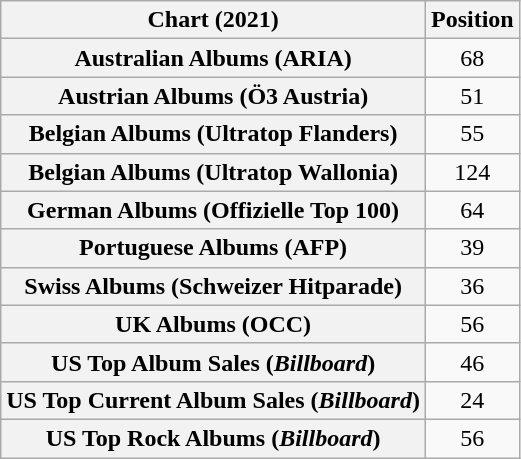<table class="wikitable sortable plainrowheaders" style="text-align:center">
<tr>
<th scope="col">Chart (2021)</th>
<th scope="col">Position</th>
</tr>
<tr>
<th scope="row">Australian Albums (ARIA)</th>
<td>68</td>
</tr>
<tr>
<th scope="row">Austrian Albums (Ö3 Austria)</th>
<td>51</td>
</tr>
<tr>
<th scope="row">Belgian Albums (Ultratop Flanders)</th>
<td>55</td>
</tr>
<tr>
<th scope="row">Belgian Albums (Ultratop Wallonia)</th>
<td>124</td>
</tr>
<tr>
<th scope="row">German Albums (Offizielle Top 100)</th>
<td>64</td>
</tr>
<tr>
<th scope="row">Portuguese Albums (AFP)</th>
<td>39</td>
</tr>
<tr>
<th scope="row">Swiss Albums (Schweizer Hitparade)</th>
<td>36</td>
</tr>
<tr>
<th scope="row">UK Albums (OCC)</th>
<td>56</td>
</tr>
<tr>
<th scope="row">US Top Album Sales (<em>Billboard</em>)</th>
<td>46</td>
</tr>
<tr>
<th scope="row">US Top Current Album Sales (<em>Billboard</em>)</th>
<td>24</td>
</tr>
<tr>
<th scope="row">US Top Rock Albums (<em>Billboard</em>)</th>
<td>56</td>
</tr>
</table>
